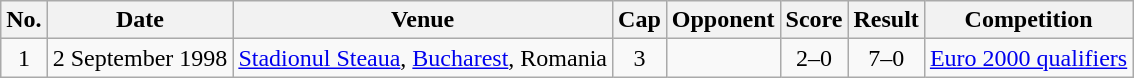<table class="wikitable sortable">
<tr>
<th scope="col">No.</th>
<th scope="col">Date</th>
<th scope="col">Venue</th>
<th scope="col">Cap</th>
<th scope="col">Opponent</th>
<th scope="col">Score</th>
<th scope="col">Result</th>
<th scope="col">Competition</th>
</tr>
<tr>
<td style="text-align:center">1</td>
<td>2 September 1998</td>
<td><a href='#'>Stadionul Steaua</a>, <a href='#'>Bucharest</a>, Romania</td>
<td style="text-align:center">3</td>
<td></td>
<td style="text-align:center">2–0</td>
<td style="text-align:center">7–0</td>
<td><a href='#'>Euro 2000 qualifiers</a></td>
</tr>
</table>
